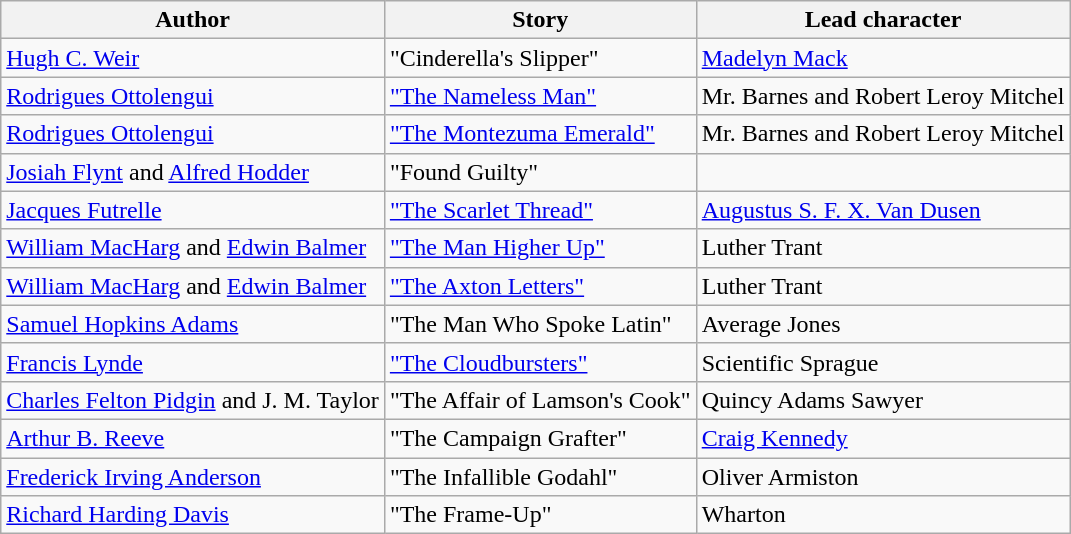<table class="wikitable">
<tr>
<th>Author</th>
<th>Story</th>
<th>Lead character</th>
</tr>
<tr>
<td><a href='#'>Hugh C. Weir</a></td>
<td>"Cinderella's Slipper"</td>
<td><a href='#'>Madelyn Mack</a></td>
</tr>
<tr>
<td><a href='#'>Rodrigues Ottolengui</a></td>
<td><a href='#'>"The Nameless Man"</a></td>
<td>Mr. Barnes and Robert Leroy Mitchel</td>
</tr>
<tr>
<td><a href='#'>Rodrigues Ottolengui</a></td>
<td><a href='#'>"The Montezuma Emerald"</a></td>
<td>Mr. Barnes and Robert Leroy Mitchel</td>
</tr>
<tr>
<td><a href='#'>Josiah Flynt</a> and <a href='#'>Alfred Hodder</a></td>
<td>"Found Guilty"</td>
<td></td>
</tr>
<tr>
<td><a href='#'>Jacques Futrelle</a></td>
<td><a href='#'>"The Scarlet Thread"</a></td>
<td><a href='#'>Augustus S. F. X. Van Dusen</a></td>
</tr>
<tr>
<td><a href='#'>William MacHarg</a> and <a href='#'>Edwin Balmer</a></td>
<td><a href='#'>"The Man Higher Up"</a></td>
<td>Luther Trant</td>
</tr>
<tr>
<td><a href='#'>William MacHarg</a> and <a href='#'>Edwin Balmer</a></td>
<td><a href='#'>"The Axton Letters"</a></td>
<td>Luther Trant</td>
</tr>
<tr>
<td><a href='#'>Samuel Hopkins Adams</a></td>
<td>"The Man Who Spoke Latin"</td>
<td>Average Jones</td>
</tr>
<tr>
<td><a href='#'>Francis Lynde</a></td>
<td><a href='#'>"The Cloudbursters"</a></td>
<td>Scientific Sprague</td>
</tr>
<tr>
<td><a href='#'>Charles Felton Pidgin</a> and J. M. Taylor</td>
<td>"The Affair of Lamson's Cook"</td>
<td>Quincy Adams Sawyer</td>
</tr>
<tr>
<td><a href='#'>Arthur B. Reeve</a></td>
<td>"The Campaign Grafter"</td>
<td><a href='#'>Craig Kennedy</a></td>
</tr>
<tr>
<td><a href='#'>Frederick Irving Anderson</a></td>
<td>"The Infallible Godahl"</td>
<td>Oliver Armiston</td>
</tr>
<tr>
<td><a href='#'>Richard Harding Davis</a></td>
<td>"The Frame-Up"</td>
<td>Wharton</td>
</tr>
</table>
